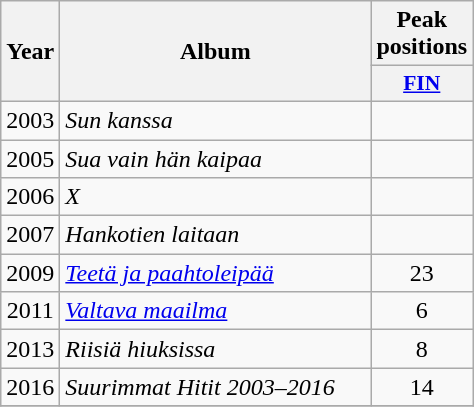<table class="wikitable">
<tr>
<th align="center" rowspan="2" width="10">Year</th>
<th align="center" rowspan="2" width="200">Album</th>
<th align="center" colspan="1" width="20">Peak positions</th>
</tr>
<tr>
<th scope="col" style="width:3em;font-size:90%;"><a href='#'>FIN</a><br></th>
</tr>
<tr>
<td style="text-align:center;">2003</td>
<td><em>Sun kanssa</em></td>
<td style="text-align:center;"></td>
</tr>
<tr>
<td style="text-align:center;">2005</td>
<td><em>Sua vain hän kaipaa</em></td>
<td style="text-align:center;"></td>
</tr>
<tr>
<td style="text-align:center;">2006</td>
<td><em>X</em></td>
<td style="text-align:center;"></td>
</tr>
<tr>
<td style="text-align:center;">2007</td>
<td><em>Hankotien laitaan</em></td>
<td style="text-align:center;"></td>
</tr>
<tr>
<td style="text-align:center;">2009</td>
<td><em><a href='#'>Teetä ja paahtoleipää</a></em></td>
<td style="text-align:center;">23</td>
</tr>
<tr>
<td style="text-align:center;">2011</td>
<td><em><a href='#'>Valtava maailma</a></em></td>
<td style="text-align:center;">6</td>
</tr>
<tr>
<td style="text-align:center;">2013</td>
<td><em>Riisiä hiuksissa</em></td>
<td style="text-align:center;">8</td>
</tr>
<tr>
<td style="text-align:center;">2016</td>
<td><em>Suurimmat Hitit 2003–2016</em></td>
<td style="text-align:center;">14<br></td>
</tr>
<tr>
</tr>
</table>
